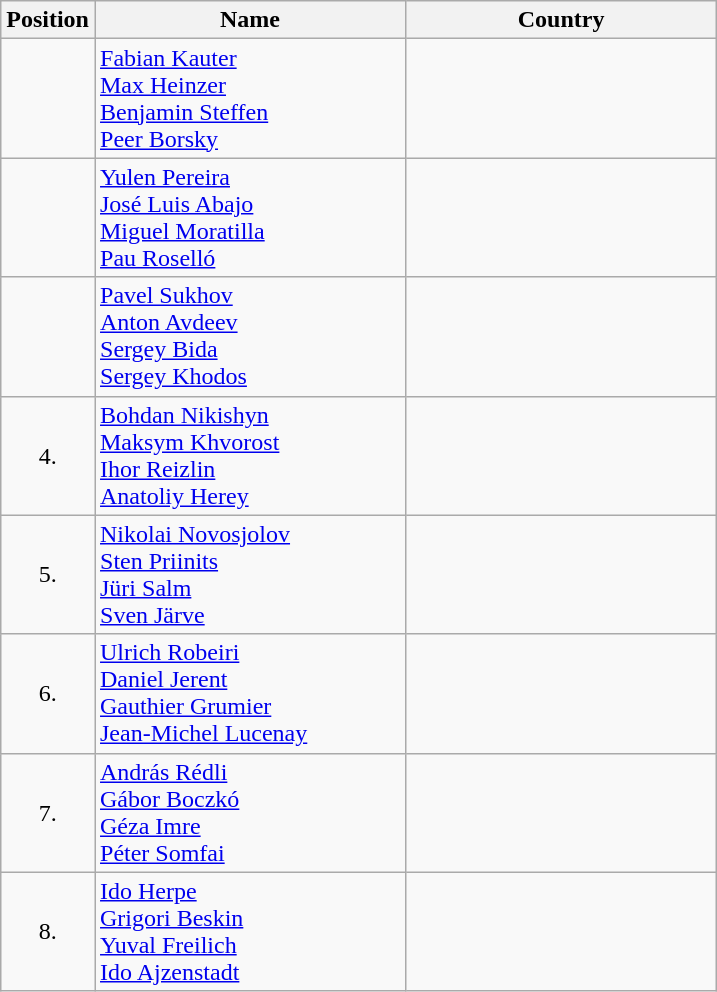<table class="wikitable">
<tr>
<th width="20">Position</th>
<th width="200">Name</th>
<th width="200">Country</th>
</tr>
<tr>
<td align="center"></td>
<td><a href='#'>Fabian Kauter</a><br><a href='#'>Max Heinzer</a><br><a href='#'>Benjamin Steffen</a><br><a href='#'>Peer Borsky</a></td>
<td></td>
</tr>
<tr>
<td align="center"></td>
<td><a href='#'>Yulen Pereira</a><br><a href='#'>José Luis Abajo</a><br><a href='#'>Miguel Moratilla</a><br><a href='#'>Pau Roselló</a></td>
<td></td>
</tr>
<tr>
<td align="center"></td>
<td><a href='#'>Pavel Sukhov</a><br><a href='#'>Anton Avdeev</a><br><a href='#'>Sergey Bida</a><br><a href='#'>Sergey Khodos</a></td>
<td></td>
</tr>
<tr>
<td align="center">4.</td>
<td><a href='#'>Bohdan Nikishyn</a><br><a href='#'>Maksym Khvorost</a><br><a href='#'>Ihor Reizlin</a><br><a href='#'>Anatoliy Herey</a></td>
<td></td>
</tr>
<tr>
<td align="center">5.</td>
<td><a href='#'>Nikolai Novosjolov</a><br><a href='#'>Sten Priinits</a><br><a href='#'>Jüri Salm</a><br><a href='#'>Sven Järve</a></td>
<td></td>
</tr>
<tr>
<td align="center">6.</td>
<td><a href='#'>Ulrich Robeiri</a><br><a href='#'>Daniel Jerent</a><br><a href='#'>Gauthier Grumier</a><br><a href='#'>Jean-Michel Lucenay</a></td>
<td></td>
</tr>
<tr>
<td align="center">7.</td>
<td><a href='#'>András Rédli</a><br><a href='#'>Gábor Boczkó</a><br><a href='#'>Géza Imre</a><br><a href='#'>Péter Somfai</a></td>
<td></td>
</tr>
<tr>
<td align="center">8.</td>
<td><a href='#'>Ido Herpe</a><br><a href='#'>Grigori Beskin</a><br><a href='#'>Yuval Freilich</a><br><a href='#'>Ido Ajzenstadt</a></td>
<td></td>
</tr>
</table>
